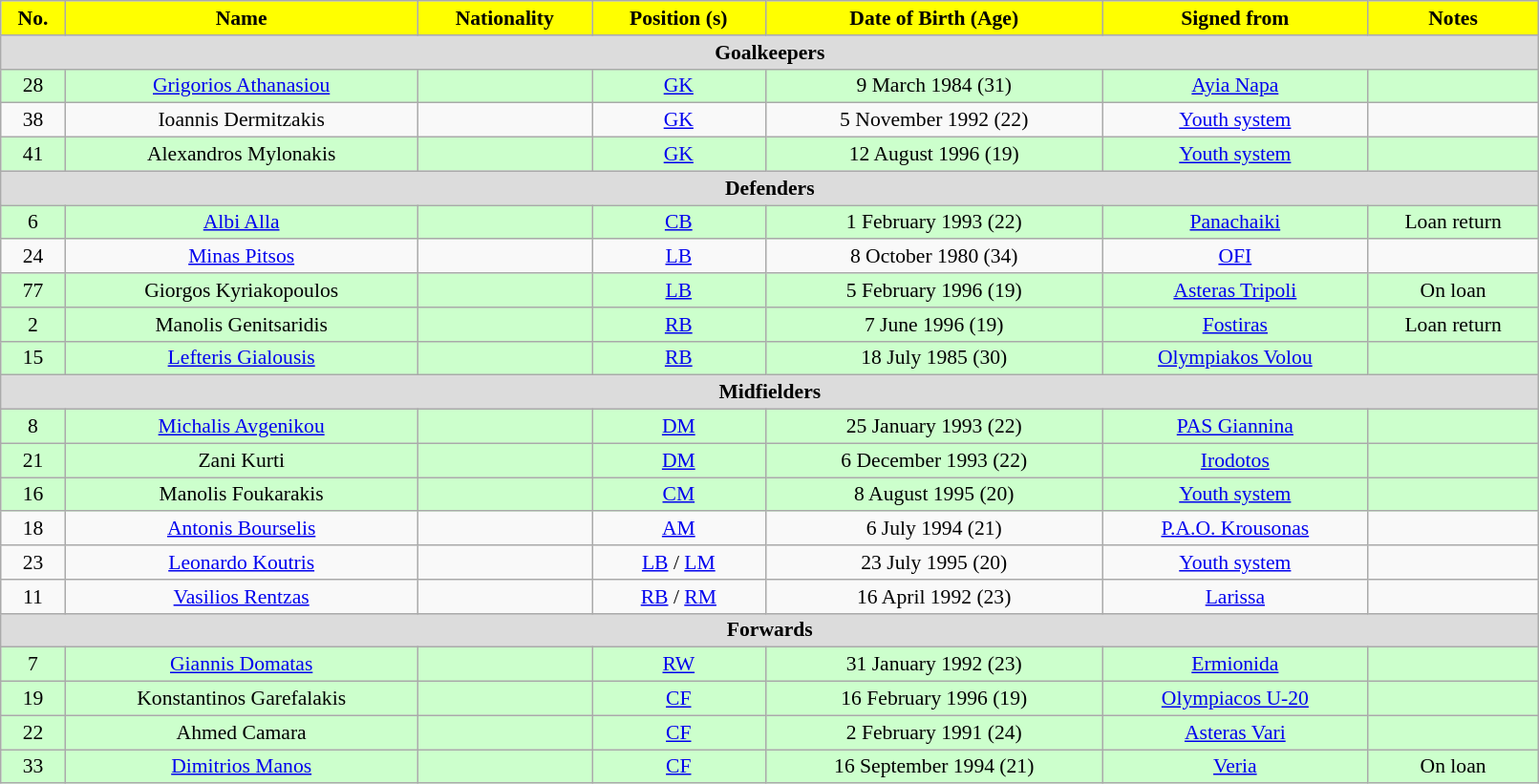<table class="wikitable" style="text-align:center; font-size:90%; width:85%;">
<tr>
<th style="background:yellow; color:black; text-align:center;">No.</th>
<th style="background:yellow; color:black; text-align:center;">Name</th>
<th style="background:yellow; color:black; text-align:center;">Nationality</th>
<th style="background:yellow; color:black; text-align:center;">Position (s)</th>
<th style="background:yellow; color:black; text-align:center;">Date of Birth (Age)</th>
<th style="background:yellow; color:black; text-align:center;">Signed from</th>
<th style="background:yellow; color:black; text-align:center;">Notes</th>
</tr>
<tr>
<th colspan="7" style="background:#dcdcdc; text-align:center;">Goalkeepers</th>
</tr>
<tr>
<th style="background:#CCFFCC; font-weight: normal;">28</th>
<th style="background:#CCFFCC; font-weight: normal;"><a href='#'>Grigorios Athanasiou</a></th>
<th style="background:#CCFFCC; font-weight: normal;"></th>
<th style="background:#CCFFCC; font-weight: normal;"><a href='#'>GK</a></th>
<th style="background:#CCFFCC; font-weight: normal;">9 March 1984 (31)</th>
<th style="background:#CCFFCC; font-weight: normal;"> <a href='#'>Ayia Napa</a></th>
<th style="background:#CCFFCC; font-weight: normal;"></th>
</tr>
<tr>
<td>38</td>
<td>Ioannis Dermitzakis</td>
<td></td>
<td><a href='#'>GK</a></td>
<td>5 November 1992 (22)</td>
<td><a href='#'>Youth system</a></td>
<td></td>
</tr>
<tr>
<th style="background:#CCFFCC; font-weight: normal;">41</th>
<th style="background:#CCFFCC; font-weight: normal;">Alexandros Mylonakis</th>
<th style="background:#CCFFCC; font-weight: normal;"></th>
<th style="background:#CCFFCC; font-weight: normal;"><a href='#'>GK</a></th>
<th style="background:#CCFFCC; font-weight: normal;">12 August 1996 (19)</th>
<th style="background:#CCFFCC; font-weight: normal;"><a href='#'>Youth system</a></th>
<th style="background:#CCFFCC; font-weight: normal;"></th>
</tr>
<tr>
<th colspan="7" style="background:#dcdcdc; text-align:center;">Defenders</th>
</tr>
<tr>
<th style="background:#CCFFCC; font-weight: normal;">6</th>
<th style="background:#CCFFCC; font-weight: normal;"><a href='#'>Albi Alla</a></th>
<th style="background:#CCFFCC; font-weight: normal;"> </th>
<th style="background:#CCFFCC; font-weight: normal;"><a href='#'>CB</a></th>
<th style="background:#CCFFCC; font-weight: normal;">1 February 1993 (22)</th>
<th style="background:#CCFFCC; font-weight: normal;"> <a href='#'>Panachaiki</a></th>
<th style="background:#CCFFCC; font-weight: normal;">Loan return</th>
</tr>
<tr>
<td>24</td>
<td><a href='#'>Minas Pitsos</a></td>
<td></td>
<td><a href='#'>LB</a></td>
<td>8 October 1980 (34)</td>
<td> <a href='#'>OFI</a></td>
<td></td>
</tr>
<tr>
<th style="background:#CCFFCC; font-weight: normal;">77</th>
<th style="background:#CCFFCC; font-weight: normal;">Giorgos Kyriakopoulos</th>
<th style="background:#CCFFCC; font-weight: normal;"></th>
<th style="background:#CCFFCC; font-weight: normal;"><a href='#'>LB</a></th>
<th style="background:#CCFFCC; font-weight: normal;">5 February 1996 (19)</th>
<th style="background:#CCFFCC; font-weight: normal;"> <a href='#'>Asteras Tripoli</a></th>
<th style="background:#CCFFCC; font-weight: normal;">On loan</th>
</tr>
<tr>
<th style="background:#CCFFCC; font-weight: normal;">2</th>
<th style="background:#CCFFCC; font-weight: normal;">Manolis Genitsaridis</th>
<th style="background:#CCFFCC; font-weight: normal;"></th>
<th style="background:#CCFFCC; font-weight: normal;"><a href='#'>RB</a></th>
<th style="background:#CCFFCC; font-weight: normal;">7 June 1996 (19)</th>
<th style="background:#CCFFCC; font-weight: normal;"> <a href='#'>Fostiras</a></th>
<th style="background:#CCFFCC; font-weight: normal;">Loan return</th>
</tr>
<tr>
<th style="background:#CCFFCC; font-weight: normal;">15</th>
<th style="background:#CCFFCC; font-weight: normal;"><a href='#'>Lefteris Gialousis</a></th>
<th style="background:#CCFFCC; font-weight: normal;"></th>
<th style="background:#CCFFCC; font-weight: normal;"><a href='#'>RB</a></th>
<th style="background:#CCFFCC; font-weight: normal;">18 July 1985 (30)</th>
<th style="background:#CCFFCC; font-weight: normal;"> <a href='#'>Olympiakos Volou</a></th>
<th style="background:#CCFFCC; font-weight: normal;"></th>
</tr>
<tr>
<th colspan="7" style="background:#dcdcdc; text-align:center;">Midfielders</th>
</tr>
<tr>
<th style="background:#CCFFCC; font-weight: normal;">8</th>
<th style="background:#CCFFCC; font-weight: normal;"><a href='#'>Michalis Avgenikou</a></th>
<th style="background:#CCFFCC; font-weight: normal;"></th>
<th style="background:#CCFFCC; font-weight: normal;"><a href='#'>DM</a></th>
<th style="background:#CCFFCC; font-weight: normal;">25 January 1993 (22)</th>
<th style="background:#CCFFCC; font-weight: normal;"> <a href='#'>PAS Giannina</a></th>
<th style="background:#CCFFCC; font-weight: normal;"></th>
</tr>
<tr>
<th style="background:#CCFFCC; font-weight: normal;">21</th>
<th style="background:#CCFFCC; font-weight: normal;">Zani Kurti</th>
<th style="background:#CCFFCC; font-weight: normal;"></th>
<th style="background:#CCFFCC; font-weight: normal;"><a href='#'>DM</a></th>
<th style="background:#CCFFCC; font-weight: normal;">6 December 1993 (22)</th>
<th style="background:#CCFFCC; font-weight: normal;"> <a href='#'>Irodotos</a></th>
<th style="background:#CCFFCC; font-weight: normal;"></th>
</tr>
<tr>
<th style="background:#CCFFCC; font-weight: normal;">16</th>
<th style="background:#CCFFCC; font-weight: normal;">Manolis Foukarakis</th>
<th style="background:#CCFFCC; font-weight: normal;"></th>
<th style="background:#CCFFCC; font-weight: normal;"><a href='#'>CM</a></th>
<th style="background:#CCFFCC; font-weight: normal;">8 August 1995 (20)</th>
<th style="background:#CCFFCC; font-weight: normal;"><a href='#'>Youth system</a></th>
<th style="background:#CCFFCC; font-weight: normal;"></th>
</tr>
<tr>
<td>18</td>
<td><a href='#'>Antonis Bourselis</a></td>
<td></td>
<td><a href='#'>AM</a></td>
<td>6 July 1994 (21)</td>
<td> <a href='#'>P.A.O. Krousonas</a></td>
<td></td>
</tr>
<tr>
<td>23</td>
<td><a href='#'>Leonardo Koutris</a></td>
<td> </td>
<td><a href='#'>LB</a> / <a href='#'>LM</a></td>
<td>23 July 1995 (20)</td>
<td><a href='#'>Youth system</a></td>
<td></td>
</tr>
<tr>
<td>11</td>
<td><a href='#'>Vasilios Rentzas</a></td>
<td></td>
<td><a href='#'>RB</a> / <a href='#'>RM</a></td>
<td>16 April 1992 (23)</td>
<td> <a href='#'>Larissa</a></td>
<td></td>
</tr>
<tr>
<th colspan="7" style="background:#dcdcdc; text-align:center;">Forwards</th>
</tr>
<tr>
<th style="background:#CCFFCC; font-weight: normal;">7</th>
<th style="background:#CCFFCC; font-weight: normal;"><a href='#'>Giannis Domatas</a></th>
<th style="background:#CCFFCC; font-weight: normal;"></th>
<th style="background:#CCFFCC; font-weight: normal;"><a href='#'>RW</a></th>
<th style="background:#CCFFCC; font-weight: normal;">31 January 1992 (23)</th>
<th style="background:#CCFFCC; font-weight: normal;"> <a href='#'>Ermionida</a></th>
<th style="background:#CCFFCC; font-weight: normal;"></th>
</tr>
<tr>
<th style="background:#CCFFCC; font-weight: normal;">19</th>
<th style="background:#CCFFCC; font-weight: normal;">Konstantinos Garefalakis</th>
<th style="background:#CCFFCC; font-weight: normal;"></th>
<th style="background:#CCFFCC; font-weight: normal;"><a href='#'>CF</a></th>
<th style="background:#CCFFCC; font-weight: normal;">16 February 1996 (19)</th>
<th style="background:#CCFFCC; font-weight: normal;"> <a href='#'>Olympiacos U-20</a></th>
<th style="background:#CCFFCC; font-weight: normal;"></th>
</tr>
<tr>
<th style="background:#CCFFCC; font-weight: normal;">22</th>
<th style="background:#CCFFCC; font-weight: normal;">Ahmed Camara</th>
<th style="background:#CCFFCC; font-weight: normal;"></th>
<th style="background:#CCFFCC; font-weight: normal;"><a href='#'>CF</a></th>
<th style="background:#CCFFCC; font-weight: normal;">2 February 1991 (24)</th>
<th style="background:#CCFFCC; font-weight: normal;"> <a href='#'>Asteras Vari</a></th>
<th style="background:#CCFFCC; font-weight: normal;"></th>
</tr>
<tr>
<th style="background:#CCFFCC; font-weight: normal;">33</th>
<th style="background:#CCFFCC; font-weight: normal;"><a href='#'>Dimitrios Manos</a></th>
<th style="background:#CCFFCC; font-weight: normal;"></th>
<th style="background:#CCFFCC; font-weight: normal;"><a href='#'>CF</a></th>
<th style="background:#CCFFCC; font-weight: normal;">16 September 1994 (21)</th>
<th style="background:#CCFFCC; font-weight: normal;"> <a href='#'>Veria</a></th>
<th style="background:#CCFFCC; font-weight: normal;">On loan</th>
</tr>
</table>
